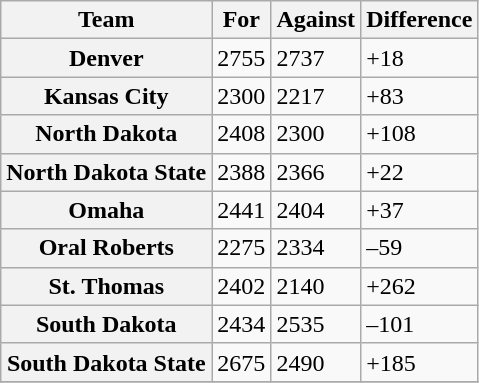<table class="wikitable sortable">
<tr>
<th scope="col">Team</th>
<th scope="col">For</th>
<th scope="col">Against</th>
<th scope="col">Difference</th>
</tr>
<tr>
<th style=>Denver</th>
<td>2755</td>
<td>2737</td>
<td>+18</td>
</tr>
<tr>
<th style=>Kansas City</th>
<td>2300</td>
<td>2217</td>
<td>+83</td>
</tr>
<tr>
<th style=>North Dakota</th>
<td>2408</td>
<td>2300</td>
<td>+108</td>
</tr>
<tr>
<th style=>North Dakota State</th>
<td>2388</td>
<td>2366</td>
<td>+22</td>
</tr>
<tr>
<th style=>Omaha</th>
<td>2441</td>
<td>2404</td>
<td>+37</td>
</tr>
<tr>
<th style=>Oral Roberts</th>
<td>2275</td>
<td>2334</td>
<td>–59</td>
</tr>
<tr>
<th style=>St. Thomas</th>
<td>2402</td>
<td>2140</td>
<td>+262</td>
</tr>
<tr>
<th style=>South Dakota</th>
<td>2434</td>
<td>2535</td>
<td>–101</td>
</tr>
<tr>
<th style=>South Dakota State</th>
<td>2675</td>
<td>2490</td>
<td>+185</td>
</tr>
<tr>
</tr>
</table>
